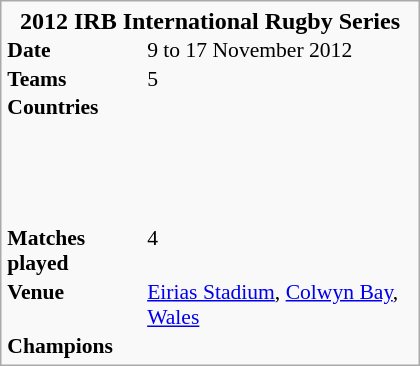<table class="infobox" width="280" cellspacing="0" style="font-size: 90%;">
<tr>
<th colspan="2" style="font-size: medium;">2012 IRB International Rugby Series</th>
</tr>
<tr>
<td><strong>Date</strong></td>
<td>9 to 17 November 2012</td>
</tr>
<tr>
<td><strong>Teams</strong></td>
<td>5</td>
</tr>
<tr>
<td><strong>Countries</strong></td>
<td><br><br>
<br>
<br>
<br>
</td>
</tr>
<tr>
<td><strong>Matches played</strong></td>
<td>4</td>
</tr>
<tr>
<td><strong>Venue</strong></td>
<td><a href='#'>Eirias Stadium</a>, <a href='#'>Colwyn Bay</a>, <a href='#'>Wales</a></td>
</tr>
<tr>
<td><strong>Champions</strong></td>
<td></td>
</tr>
</table>
